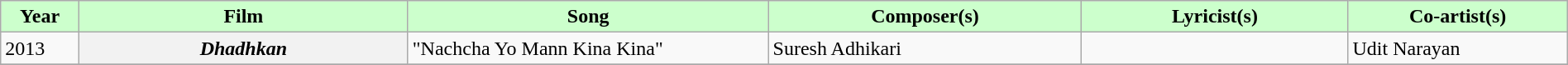<table class="wikitable plainrowheaders" style="width:100%;" textcolor:#000;">
<tr style="background:#cfc; text-align:center;">
<td scope="col" style="width:5%;"><strong>Year</strong></td>
<td scope="col" style="width:21%;"><strong>Film</strong></td>
<td scope="col" style="width:23%;"><strong>Song</strong></td>
<td scope="col" style="width:20%;"><strong>Composer(s)</strong></td>
<td scope="col" style="width:17%;"><strong>Lyricist(s)</strong></td>
<td scope="col" style="width:18%;"><strong>Co-artist(s)</strong></td>
</tr>
<tr>
<td>2013</td>
<th scope="row"><em>Dhadhkan</em></th>
<td>"Nachcha Yo Mann Kina Kina"</td>
<td>Suresh Adhikari</td>
<td></td>
<td>Udit Narayan</td>
</tr>
<tr>
</tr>
</table>
